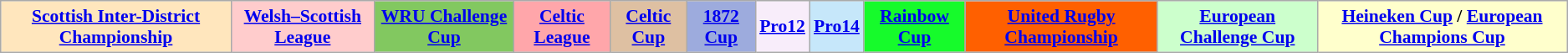<table class="wikitable" style="font-size:90%">
<tr>
<td style="text-align:center; background:#FFE6BD;"><strong><a href='#'>Scottish Inter-District Championship</a></strong></td>
<td style="text-align:center; background:#FCC;"><strong><a href='#'>Welsh–Scottish League</a></strong></td>
<td style="text-align:center; background:#82C860;"><strong><a href='#'>WRU Challenge Cup</a></strong></td>
<td style="text-align:center; background:#FFA6AA;"><strong><a href='#'>Celtic League</a></strong></td>
<td style="text-align:center; background:#DEC0A2;"><strong><a href='#'>Celtic Cup</a></strong></td>
<td style="text-align:center; background:#9DABDD;"><strong><a href='#'>1872 Cup</a></strong></td>
<td style="text-align:center; background:#F8EDFA;"><strong><a href='#'>Pro12</a></strong></td>
<td style="text-align:center; background:#C6E7FA;"><strong><a href='#'>Pro14</a></strong></td>
<td style="text-align:center; background:#16FB2B;"><strong><a href='#'>Rainbow Cup</a></strong></td>
<td style="text-align:center; background:#FF6000;"><strong><a href='#'>United Rugby Championship</a></strong></td>
<td style="text-align:center; background:#ccffcc;"><strong><a href='#'>European Challenge Cup</a></strong></td>
<td style="text-align:center; background:#ffffcc;"><strong><a href='#'>Heineken Cup</a> / <a href='#'>European Champions Cup</a></strong></td>
</tr>
</table>
